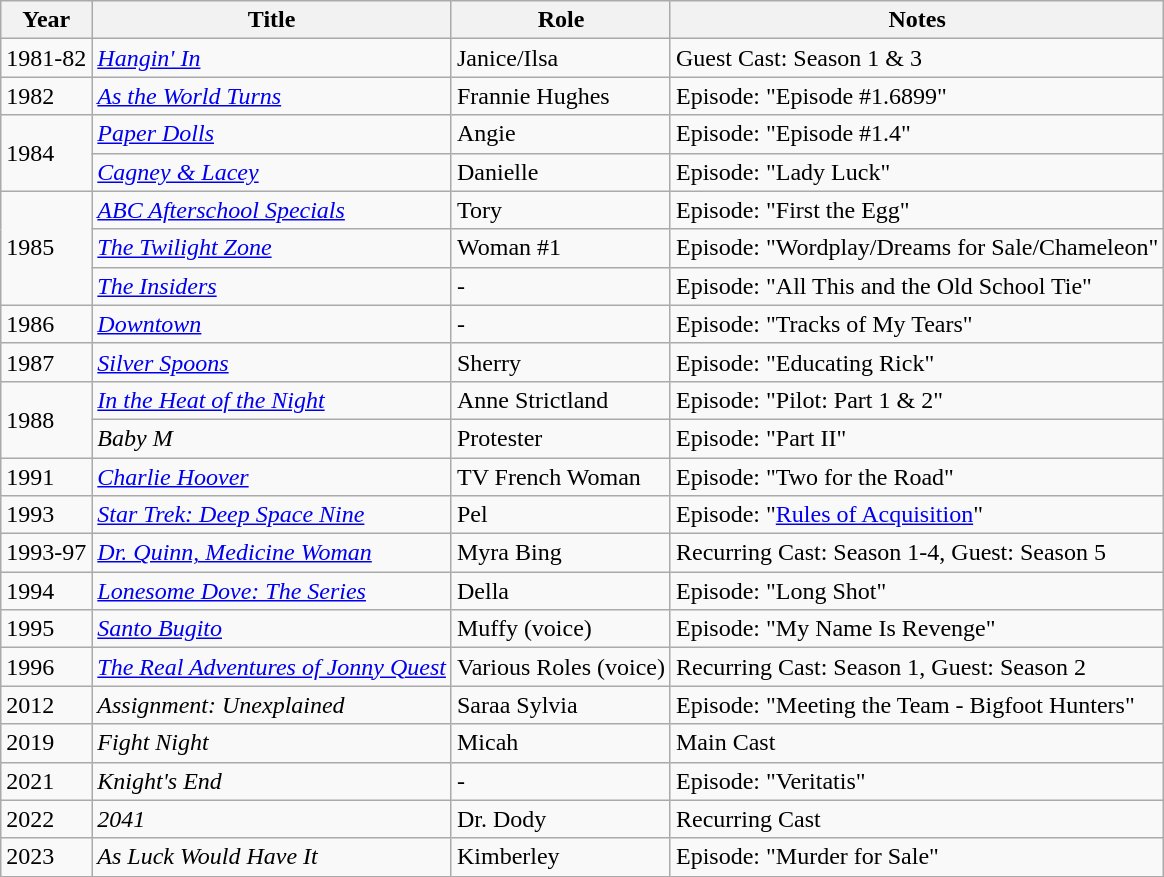<table class="wikitable sortable">
<tr>
<th>Year</th>
<th>Title</th>
<th>Role</th>
<th>Notes</th>
</tr>
<tr>
<td>1981-82</td>
<td><em><a href='#'>Hangin' In</a></em></td>
<td>Janice/Ilsa</td>
<td>Guest Cast: Season 1 & 3</td>
</tr>
<tr>
<td>1982</td>
<td><em><a href='#'>As the World Turns</a></em></td>
<td>Frannie Hughes</td>
<td>Episode: "Episode #1.6899"</td>
</tr>
<tr>
<td rowspan="2">1984</td>
<td><em><a href='#'>Paper Dolls</a></em></td>
<td>Angie</td>
<td>Episode: "Episode #1.4"</td>
</tr>
<tr>
<td><em><a href='#'>Cagney & Lacey</a></em></td>
<td>Danielle</td>
<td>Episode: "Lady Luck"</td>
</tr>
<tr>
<td rowspan="3">1985</td>
<td><em><a href='#'>ABC Afterschool Specials</a></em></td>
<td>Tory</td>
<td>Episode: "First the Egg"</td>
</tr>
<tr>
<td><em><a href='#'>The Twilight Zone</a></em></td>
<td>Woman #1</td>
<td>Episode: "Wordplay/Dreams for Sale/Chameleon"</td>
</tr>
<tr>
<td><em><a href='#'>The Insiders</a></em></td>
<td>-</td>
<td>Episode: "All This and the Old School Tie"</td>
</tr>
<tr>
<td>1986</td>
<td><em><a href='#'>Downtown</a></em></td>
<td>-</td>
<td>Episode: "Tracks of My Tears"</td>
</tr>
<tr>
<td>1987</td>
<td><em><a href='#'>Silver Spoons</a></em></td>
<td>Sherry</td>
<td>Episode: "Educating Rick"</td>
</tr>
<tr>
<td rowspan="2">1988</td>
<td><em><a href='#'>In the Heat of the Night</a></em></td>
<td>Anne Strictland</td>
<td>Episode: "Pilot: Part 1 & 2"</td>
</tr>
<tr>
<td><em>Baby M</em></td>
<td>Protester</td>
<td>Episode: "Part II"</td>
</tr>
<tr>
<td>1991</td>
<td><em><a href='#'>Charlie Hoover</a></em></td>
<td>TV French Woman</td>
<td>Episode: "Two for the Road"</td>
</tr>
<tr>
<td>1993</td>
<td><em><a href='#'>Star Trek: Deep Space Nine</a></em></td>
<td>Pel</td>
<td>Episode: "<a href='#'>Rules of Acquisition</a>"</td>
</tr>
<tr>
<td>1993-97</td>
<td><em><a href='#'>Dr. Quinn, Medicine Woman</a></em></td>
<td>Myra Bing</td>
<td>Recurring Cast: Season 1-4, Guest: Season 5</td>
</tr>
<tr>
<td>1994</td>
<td><em><a href='#'>Lonesome Dove: The Series</a></em></td>
<td>Della</td>
<td>Episode: "Long Shot"</td>
</tr>
<tr>
<td>1995</td>
<td><em><a href='#'>Santo Bugito</a></em></td>
<td>Muffy (voice)</td>
<td>Episode: "My Name Is Revenge"</td>
</tr>
<tr>
<td>1996</td>
<td><em><a href='#'>The Real Adventures of Jonny Quest</a></em></td>
<td>Various Roles (voice)</td>
<td>Recurring Cast: Season 1, Guest: Season 2</td>
</tr>
<tr>
<td>2012</td>
<td><em>Assignment: Unexplained</em></td>
<td>Saraa Sylvia</td>
<td>Episode: "Meeting the Team - Bigfoot Hunters"</td>
</tr>
<tr>
<td>2019</td>
<td><em>Fight Night</em></td>
<td>Micah</td>
<td>Main Cast</td>
</tr>
<tr>
<td>2021</td>
<td><em>Knight's End</em></td>
<td>-</td>
<td>Episode: "Veritatis"</td>
</tr>
<tr>
<td>2022</td>
<td><em>2041</em></td>
<td>Dr. Dody</td>
<td>Recurring Cast</td>
</tr>
<tr>
<td>2023</td>
<td><em>As Luck Would Have It</em></td>
<td>Kimberley</td>
<td>Episode: "Murder for Sale"</td>
</tr>
</table>
